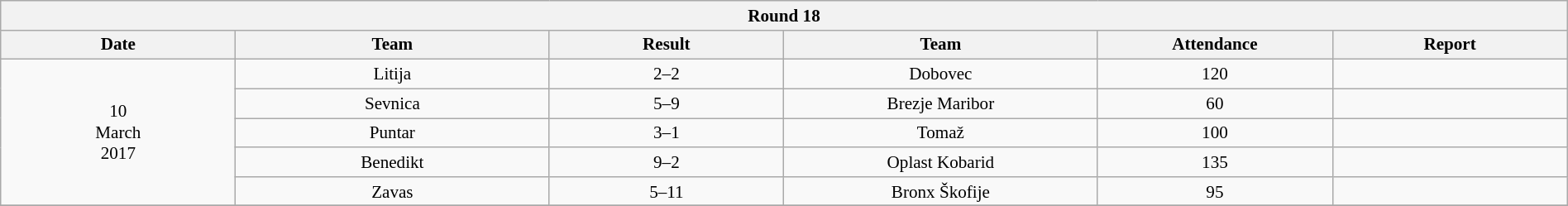<table class="wikitable collapsible collapsed" style="font-size:88%; text-align:center; width:100%">
<tr>
<th colspan=6 bgcolor=#FFFFFF>Round 18</th>
</tr>
<tr>
<th width=15% bgcolor=#89CFF0>Date</th>
<th width=20% bgcolor=#89CFF0>Team</th>
<th width=15% bgcolor=#89CFF0>Result</th>
<th width=20% bgcolor=#89CFF0>Team</th>
<th width=15% bgcolor=#89CFF0>Attendance</th>
<th width=15% bgcolor=#89CFF0>Report</th>
</tr>
<tr>
<td rowspan=5>10 <br> March<br> 2017</td>
<td>Litija</td>
<td>2–2</td>
<td>Dobovec</td>
<td>120</td>
<td></td>
</tr>
<tr align=center>
<td>Sevnica</td>
<td>5–9</td>
<td>Brezje Maribor</td>
<td>60</td>
<td></td>
</tr>
<tr align=center>
<td>Puntar</td>
<td>3–1</td>
<td>Tomaž</td>
<td>100</td>
<td></td>
</tr>
<tr align=center>
<td>Benedikt</td>
<td>9–2</td>
<td>Oplast Kobarid</td>
<td>135</td>
<td></td>
</tr>
<tr align=center>
<td>Zavas</td>
<td>5–11</td>
<td>Bronx Škofije</td>
<td>95</td>
<td></td>
</tr>
<tr>
</tr>
</table>
